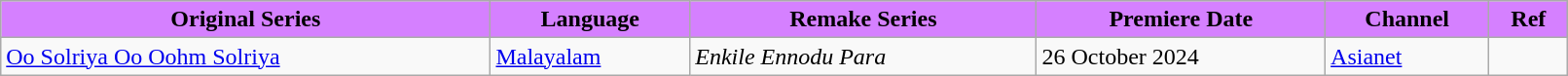<table class="wikitable" width="85%">
<tr>
<th Scope="col" style ="background: #d580ff ;color:black">Original  Series</th>
<th Scope="col" style ="background: #d580ff ;color:black">Language</th>
<th Scope="col" style ="background: #d580ff ;color:black">Remake Series</th>
<th Scope="col" style ="background: #d580ff ;color:black">Premiere Date</th>
<th Scope="col" style ="background: #d580ff ;color:black">Channel</th>
<th scope="col" style ="background: #d580ff ;color:black">Ref</th>
</tr>
<tr>
<td><a href='#'>Oo Solriya Oo Oohm Solriya</a></td>
<td><a href='#'>Malayalam</a></td>
<td><em>Enkile Ennodu Para</em></td>
<td>26 October 2024</td>
<td><a href='#'>Asianet</a></td>
<td></td>
</tr>
</table>
